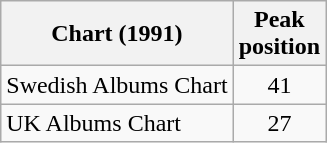<table class="wikitable sortable">
<tr>
<th>Chart (1991)</th>
<th>Peak<br>position</th>
</tr>
<tr>
<td align="left">Swedish Albums Chart</td>
<td style="text-align:center;">41</td>
</tr>
<tr>
<td align="left">UK Albums Chart</td>
<td style="text-align:center;">27</td>
</tr>
</table>
